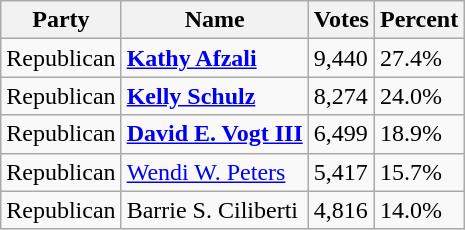<table class="wikitable">
<tr>
<th>Party</th>
<th>Name</th>
<th>Votes</th>
<th>Percent</th>
</tr>
<tr>
<td>Republican</td>
<td><strong><a href='#'>Kathy Afzali</a></strong></td>
<td>9,440</td>
<td>27.4%</td>
</tr>
<tr>
<td>Republican</td>
<td><strong><a href='#'>Kelly Schulz</a></strong></td>
<td>8,274</td>
<td>24.0%</td>
</tr>
<tr>
<td>Republican</td>
<td><strong><a href='#'>David E. Vogt III</a></strong></td>
<td>6,499</td>
<td>18.9%</td>
</tr>
<tr>
<td>Republican</td>
<td><a href='#'>Wendi W. Peters</a></td>
<td>5,417</td>
<td>15.7%</td>
</tr>
<tr>
<td>Republican</td>
<td>Barrie S. Ciliberti</td>
<td>4,816</td>
<td>14.0%</td>
</tr>
</table>
